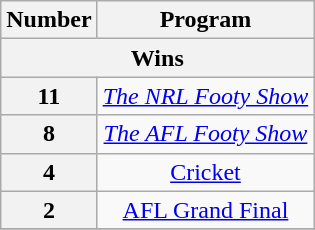<table class="wikitable" style="text-align:center;">
<tr>
<th scope="col" style="width:55px;">Number</th>
<th scope="col">Program</th>
</tr>
<tr>
<th colspan="2">Wins</th>
</tr>
<tr>
<th scope="row">11</th>
<td><em><a href='#'>The NRL Footy Show</a></em></td>
</tr>
<tr>
<th scope="row">8</th>
<td><em><a href='#'>The AFL Footy Show</a></em></td>
</tr>
<tr>
<th scope="row">4</th>
<td><a href='#'>Cricket</a></td>
</tr>
<tr>
<th scope="row">2</th>
<td><a href='#'>AFL Grand Final</a></td>
</tr>
<tr>
</tr>
</table>
